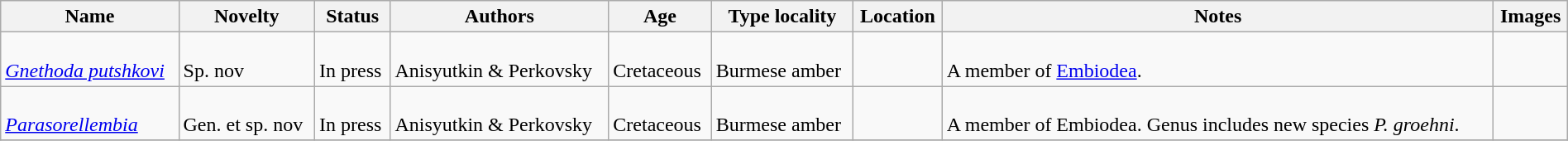<table class="wikitable sortable" align="center" width="100%">
<tr>
<th>Name</th>
<th>Novelty</th>
<th>Status</th>
<th>Authors</th>
<th>Age</th>
<th>Type locality</th>
<th>Location</th>
<th>Notes</th>
<th>Images</th>
</tr>
<tr>
<td><br><em><a href='#'>Gnethoda putshkovi</a></em></td>
<td><br>Sp. nov</td>
<td><br>In press</td>
<td><br>Anisyutkin & Perkovsky</td>
<td><br>Cretaceous</td>
<td><br>Burmese amber</td>
<td><br></td>
<td><br>A member of <a href='#'>Embiodea</a>.</td>
<td></td>
</tr>
<tr>
<td><br><em><a href='#'>Parasorellembia</a></em></td>
<td><br>Gen. et sp. nov</td>
<td><br>In press</td>
<td><br>Anisyutkin & Perkovsky</td>
<td><br>Cretaceous</td>
<td><br>Burmese amber</td>
<td><br></td>
<td><br>A member of Embiodea. Genus includes new species <em>P. groehni</em>.</td>
<td></td>
</tr>
<tr>
</tr>
</table>
